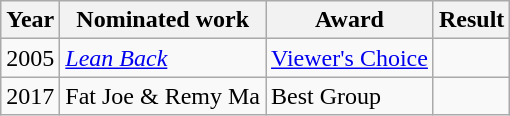<table class="wikitable">
<tr>
<th>Year</th>
<th>Nominated work</th>
<th>Award</th>
<th>Result</th>
</tr>
<tr>
<td rowspan="1">2005</td>
<td><em><a href='#'>Lean Back</a></em></td>
<td><a href='#'>Viewer's Choice</a></td>
<td></td>
</tr>
<tr>
<td>2017</td>
<td>Fat Joe & Remy Ma</td>
<td>Best Group</td>
<td></td>
</tr>
</table>
